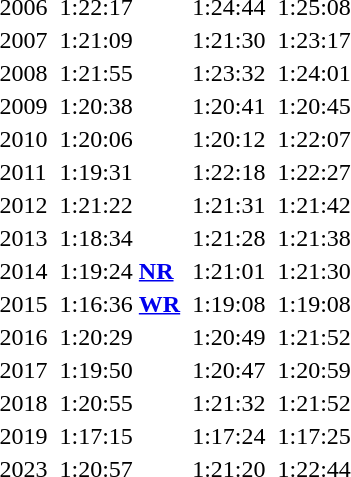<table>
<tr>
<td>2006</td>
<td></td>
<td>1:22:17</td>
<td></td>
<td>1:24:44</td>
<td></td>
<td>1:25:08</td>
</tr>
<tr>
<td>2007</td>
<td></td>
<td>1:21:09</td>
<td></td>
<td>1:21:30</td>
<td></td>
<td>1:23:17</td>
</tr>
<tr>
<td>2008</td>
<td></td>
<td>1:21:55</td>
<td></td>
<td>1:23:32</td>
<td></td>
<td>1:24:01</td>
</tr>
<tr>
<td>2009</td>
<td></td>
<td>1:20:38</td>
<td></td>
<td>1:20:41</td>
<td></td>
<td>1:20:45</td>
</tr>
<tr>
<td>2010</td>
<td></td>
<td>1:20:06</td>
<td></td>
<td>1:20:12</td>
<td></td>
<td>1:22:07</td>
</tr>
<tr>
<td>2011</td>
<td></td>
<td>1:19:31</td>
<td></td>
<td>1:22:18</td>
<td></td>
<td>1:22:27</td>
</tr>
<tr>
<td>2012</td>
<td></td>
<td>1:21:22</td>
<td></td>
<td>1:21:31</td>
<td></td>
<td>1:21:42</td>
</tr>
<tr>
<td>2013</td>
<td></td>
<td>1:18:34</td>
<td></td>
<td>1:21:28</td>
<td></td>
<td>1:21:38</td>
</tr>
<tr>
<td>2014</td>
<td></td>
<td>1:19:24 <strong><a href='#'>NR</a></strong></td>
<td></td>
<td>1:21:01</td>
<td></td>
<td>1:21:30</td>
</tr>
<tr>
<td>2015</td>
<td></td>
<td>1:16:36 <strong><a href='#'>WR</a></strong></td>
<td></td>
<td>1:19:08</td>
<td></td>
<td>1:19:08</td>
</tr>
<tr>
<td>2016</td>
<td></td>
<td>1:20:29</td>
<td></td>
<td>1:20:49</td>
<td></td>
<td>1:21:52</td>
</tr>
<tr>
<td>2017</td>
<td></td>
<td>1:19:50</td>
<td></td>
<td>1:20:47</td>
<td></td>
<td>1:20:59</td>
</tr>
<tr>
<td>2018</td>
<td></td>
<td>1:20:55</td>
<td></td>
<td>1:21:32</td>
<td></td>
<td>1:21:52</td>
</tr>
<tr>
<td>2019</td>
<td></td>
<td>1:17:15</td>
<td></td>
<td>1:17:24</td>
<td></td>
<td>1:17:25</td>
</tr>
<tr>
<td>2023</td>
<td></td>
<td>1:20:57</td>
<td></td>
<td>1:21:20</td>
<td></td>
<td>1:22:44</td>
</tr>
</table>
